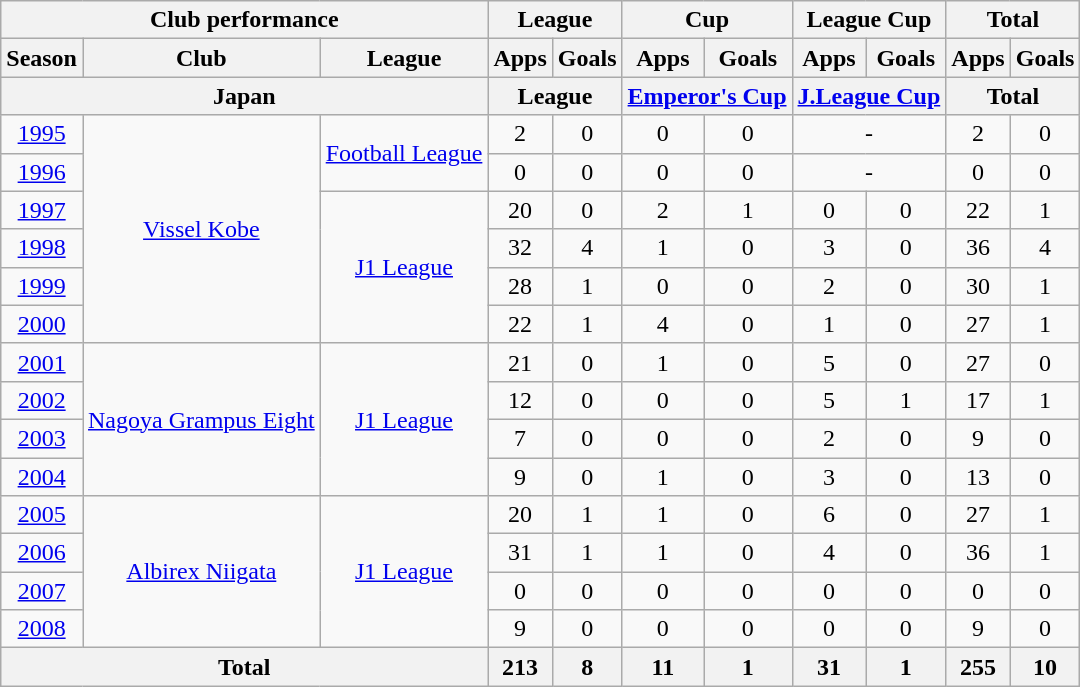<table class="wikitable" style="text-align:center;">
<tr>
<th colspan=3>Club performance</th>
<th colspan=2>League</th>
<th colspan=2>Cup</th>
<th colspan=2>League Cup</th>
<th colspan=2>Total</th>
</tr>
<tr>
<th>Season</th>
<th>Club</th>
<th>League</th>
<th>Apps</th>
<th>Goals</th>
<th>Apps</th>
<th>Goals</th>
<th>Apps</th>
<th>Goals</th>
<th>Apps</th>
<th>Goals</th>
</tr>
<tr>
<th colspan=3>Japan</th>
<th colspan=2>League</th>
<th colspan=2><a href='#'>Emperor's Cup</a></th>
<th colspan=2><a href='#'>J.League Cup</a></th>
<th colspan=2>Total</th>
</tr>
<tr>
<td><a href='#'>1995</a></td>
<td rowspan="6"><a href='#'>Vissel Kobe</a></td>
<td rowspan="2"><a href='#'>Football League</a></td>
<td>2</td>
<td>0</td>
<td>0</td>
<td>0</td>
<td colspan="2">-</td>
<td>2</td>
<td>0</td>
</tr>
<tr>
<td><a href='#'>1996</a></td>
<td>0</td>
<td>0</td>
<td>0</td>
<td>0</td>
<td colspan="2">-</td>
<td>0</td>
<td>0</td>
</tr>
<tr>
<td><a href='#'>1997</a></td>
<td rowspan="4"><a href='#'>J1 League</a></td>
<td>20</td>
<td>0</td>
<td>2</td>
<td>1</td>
<td>0</td>
<td>0</td>
<td>22</td>
<td>1</td>
</tr>
<tr>
<td><a href='#'>1998</a></td>
<td>32</td>
<td>4</td>
<td>1</td>
<td>0</td>
<td>3</td>
<td>0</td>
<td>36</td>
<td>4</td>
</tr>
<tr>
<td><a href='#'>1999</a></td>
<td>28</td>
<td>1</td>
<td>0</td>
<td>0</td>
<td>2</td>
<td>0</td>
<td>30</td>
<td>1</td>
</tr>
<tr>
<td><a href='#'>2000</a></td>
<td>22</td>
<td>1</td>
<td>4</td>
<td>0</td>
<td>1</td>
<td>0</td>
<td>27</td>
<td>1</td>
</tr>
<tr>
<td><a href='#'>2001</a></td>
<td rowspan="4"><a href='#'>Nagoya Grampus Eight</a></td>
<td rowspan="4"><a href='#'>J1 League</a></td>
<td>21</td>
<td>0</td>
<td>1</td>
<td>0</td>
<td>5</td>
<td>0</td>
<td>27</td>
<td>0</td>
</tr>
<tr>
<td><a href='#'>2002</a></td>
<td>12</td>
<td>0</td>
<td>0</td>
<td>0</td>
<td>5</td>
<td>1</td>
<td>17</td>
<td>1</td>
</tr>
<tr>
<td><a href='#'>2003</a></td>
<td>7</td>
<td>0</td>
<td>0</td>
<td>0</td>
<td>2</td>
<td>0</td>
<td>9</td>
<td>0</td>
</tr>
<tr>
<td><a href='#'>2004</a></td>
<td>9</td>
<td>0</td>
<td>1</td>
<td>0</td>
<td>3</td>
<td>0</td>
<td>13</td>
<td>0</td>
</tr>
<tr>
<td><a href='#'>2005</a></td>
<td rowspan="4"><a href='#'>Albirex Niigata</a></td>
<td rowspan="4"><a href='#'>J1 League</a></td>
<td>20</td>
<td>1</td>
<td>1</td>
<td>0</td>
<td>6</td>
<td>0</td>
<td>27</td>
<td>1</td>
</tr>
<tr>
<td><a href='#'>2006</a></td>
<td>31</td>
<td>1</td>
<td>1</td>
<td>0</td>
<td>4</td>
<td>0</td>
<td>36</td>
<td>1</td>
</tr>
<tr>
<td><a href='#'>2007</a></td>
<td>0</td>
<td>0</td>
<td>0</td>
<td>0</td>
<td>0</td>
<td>0</td>
<td>0</td>
<td>0</td>
</tr>
<tr>
<td><a href='#'>2008</a></td>
<td>9</td>
<td>0</td>
<td>0</td>
<td>0</td>
<td>0</td>
<td>0</td>
<td>9</td>
<td>0</td>
</tr>
<tr>
<th colspan=3>Total</th>
<th>213</th>
<th>8</th>
<th>11</th>
<th>1</th>
<th>31</th>
<th>1</th>
<th>255</th>
<th>10</th>
</tr>
</table>
